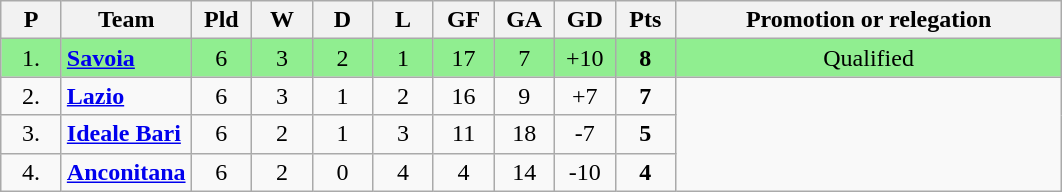<table class="wikitable sortable" style="text-align: center;">
<tr>
<th width=33>P<br></th>
<th>Team<br></th>
<th width=33>Pld<br></th>
<th width=33>W<br></th>
<th width=33>D<br></th>
<th width=33>L<br></th>
<th width=33>GF<br></th>
<th width=33>GA<br></th>
<th width=33>GD<br></th>
<th width=33>Pts<br></th>
<th class="unsortable" width=250>Promotion or relegation<br></th>
</tr>
<tr style="background: #90EE90;">
<td>1.</td>
<td align="left"><strong><a href='#'>Savoia</a></strong></td>
<td>6</td>
<td>3</td>
<td>2</td>
<td>1</td>
<td>17</td>
<td>7</td>
<td>+10</td>
<td><strong>8</strong></td>
<td>Qualified</td>
</tr>
<tr>
<td>2.</td>
<td align="left"><strong><a href='#'>Lazio</a></strong></td>
<td>6</td>
<td>3</td>
<td>1</td>
<td>2</td>
<td>16</td>
<td>9</td>
<td>+7</td>
<td><strong>7</strong></td>
</tr>
<tr>
<td>3.</td>
<td align="left"><strong><a href='#'>Ideale Bari</a></strong></td>
<td>6</td>
<td>2</td>
<td>1</td>
<td>3</td>
<td>11</td>
<td>18</td>
<td>-7</td>
<td><strong>5</strong></td>
</tr>
<tr>
<td>4.</td>
<td align="left"><strong><a href='#'>Anconitana</a></strong></td>
<td>6</td>
<td>2</td>
<td>0</td>
<td>4</td>
<td>4</td>
<td>14</td>
<td>-10</td>
<td><strong>4</strong></td>
</tr>
</table>
